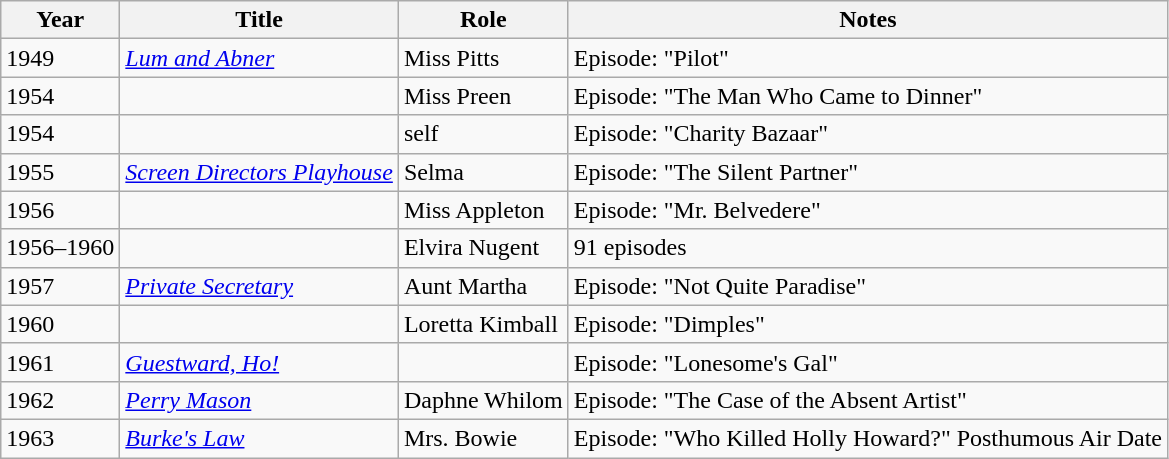<table class="wikitable sortable">
<tr>
<th>Year</th>
<th>Title</th>
<th>Role</th>
<th class="unsortable">Notes</th>
</tr>
<tr>
<td>1949</td>
<td><em><a href='#'>Lum and Abner</a></em></td>
<td>Miss Pitts</td>
<td>Episode: "Pilot"</td>
</tr>
<tr>
<td>1954</td>
<td><em></em></td>
<td>Miss Preen</td>
<td>Episode: "The Man Who Came to Dinner"</td>
</tr>
<tr>
<td>1954</td>
<td><em></em></td>
<td>self</td>
<td>Episode: "Charity Bazaar"</td>
</tr>
<tr>
<td>1955</td>
<td><em><a href='#'>Screen Directors Playhouse</a></em></td>
<td>Selma</td>
<td>Episode: "The Silent Partner"</td>
</tr>
<tr>
<td>1956</td>
<td><em></em></td>
<td>Miss Appleton</td>
<td>Episode: "Mr. Belvedere"</td>
</tr>
<tr>
<td>1956–1960</td>
<td><em></em></td>
<td>Elvira Nugent</td>
<td>91 episodes</td>
</tr>
<tr>
<td>1957</td>
<td><em><a href='#'>Private Secretary</a></em></td>
<td>Aunt Martha</td>
<td>Episode: "Not Quite Paradise"</td>
</tr>
<tr>
<td>1960</td>
<td><em></em></td>
<td>Loretta Kimball</td>
<td>Episode: "Dimples"</td>
</tr>
<tr>
<td>1961</td>
<td><em><a href='#'>Guestward, Ho!</a></em></td>
<td></td>
<td>Episode: "Lonesome's Gal"</td>
</tr>
<tr>
<td>1962</td>
<td><em><a href='#'>Perry Mason</a></em></td>
<td>Daphne Whilom</td>
<td>Episode: "The Case of the Absent Artist"</td>
</tr>
<tr>
<td>1963</td>
<td><em><a href='#'>Burke's Law</a></em></td>
<td>Mrs. Bowie</td>
<td>Episode: "Who Killed Holly Howard?" Posthumous Air Date</td>
</tr>
</table>
